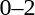<table style="text-align:center">
<tr>
<th width=200></th>
<th width=100></th>
<th width=200></th>
</tr>
<tr>
<td align=right></td>
<td>0–2</td>
<td align=left></td>
</tr>
<tr>
</tr>
</table>
